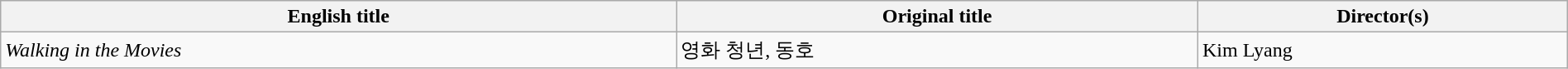<table class="sortable wikitable" style="width:100%; margin-bottom:4px" cellpadding="5">
<tr>
<th scope="col">English title</th>
<th scope="col">Original title</th>
<th scope="col">Director(s)</th>
</tr>
<tr>
<td><em>Walking in the Movies</em></td>
<td>영화 청년, 동호</td>
<td>Kim Lyang</td>
</tr>
</table>
